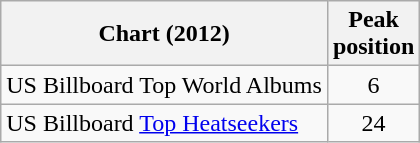<table class=wikitable>
<tr>
<th>Chart (2012)</th>
<th>Peak<br>position</th>
</tr>
<tr>
<td>US Billboard Top World Albums</td>
<td align="center">6</td>
</tr>
<tr>
<td>US Billboard <a href='#'>Top Heatseekers</a></td>
<td align="center">24</td>
</tr>
</table>
